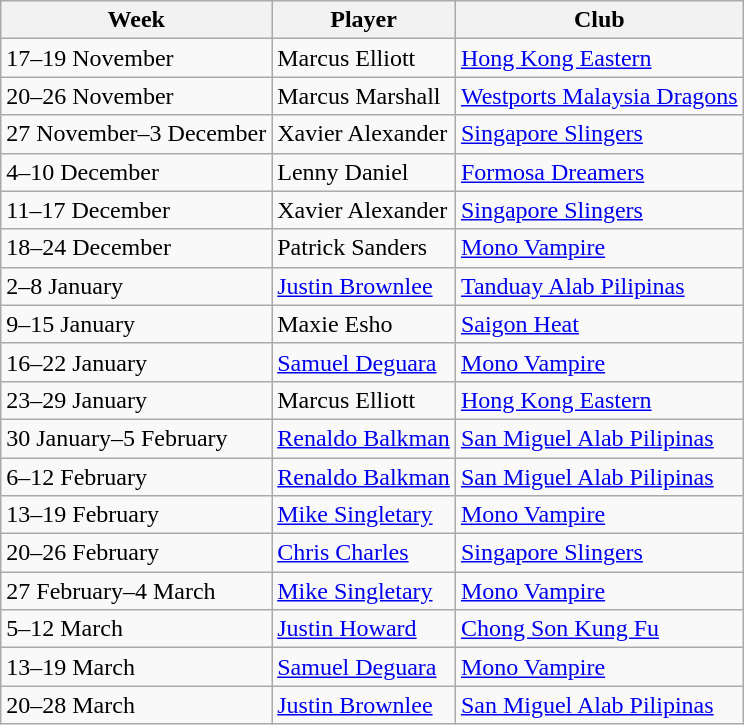<table class="wikitable">
<tr>
<th>Week</th>
<th>Player</th>
<th>Club</th>
</tr>
<tr>
<td>17–19 November</td>
<td> Marcus Elliott</td>
<td> <a href='#'>Hong Kong Eastern</a></td>
</tr>
<tr>
<td>20–26 November</td>
<td> Marcus Marshall</td>
<td> <a href='#'>Westports Malaysia Dragons</a></td>
</tr>
<tr>
<td>27 November–3 December</td>
<td> Xavier Alexander</td>
<td> <a href='#'>Singapore Slingers</a></td>
</tr>
<tr>
<td>4–10 December</td>
<td> Lenny Daniel</td>
<td> <a href='#'>Formosa Dreamers</a></td>
</tr>
<tr>
<td>11–17 December</td>
<td> Xavier Alexander</td>
<td> <a href='#'>Singapore Slingers</a></td>
</tr>
<tr>
<td>18–24 December</td>
<td> Patrick Sanders</td>
<td> <a href='#'>Mono Vampire</a></td>
</tr>
<tr>
<td>2–8 January</td>
<td> <a href='#'>Justin Brownlee</a></td>
<td> <a href='#'>Tanduay Alab Pilipinas</a></td>
</tr>
<tr>
<td>9–15 January</td>
<td> Maxie Esho</td>
<td> <a href='#'>Saigon Heat</a></td>
</tr>
<tr>
<td>16–22 January</td>
<td>  <a href='#'>Samuel Deguara</a></td>
<td> <a href='#'>Mono Vampire</a></td>
</tr>
<tr>
<td>23–29 January</td>
<td> Marcus Elliott</td>
<td> <a href='#'>Hong Kong Eastern</a></td>
</tr>
<tr>
<td>30 January–5 February</td>
<td>  <a href='#'>Renaldo Balkman</a></td>
<td> <a href='#'>San Miguel Alab Pilipinas</a></td>
</tr>
<tr>
<td>6–12 February</td>
<td>  <a href='#'>Renaldo Balkman</a></td>
<td> <a href='#'>San Miguel Alab Pilipinas</a></td>
</tr>
<tr>
<td>13–19 February</td>
<td> <a href='#'>Mike Singletary</a></td>
<td> <a href='#'>Mono Vampire</a></td>
</tr>
<tr>
<td>20–26 February</td>
<td> <a href='#'>Chris Charles</a></td>
<td> <a href='#'>Singapore Slingers</a></td>
</tr>
<tr>
<td>27 February–4 March</td>
<td> <a href='#'>Mike Singletary</a></td>
<td> <a href='#'>Mono Vampire</a></td>
</tr>
<tr>
<td>5–12 March</td>
<td> <a href='#'>Justin Howard</a></td>
<td> <a href='#'>Chong Son Kung Fu</a></td>
</tr>
<tr>
<td>13–19 March</td>
<td>  <a href='#'>Samuel Deguara</a></td>
<td> <a href='#'>Mono Vampire</a></td>
</tr>
<tr>
<td>20–28 March</td>
<td> <a href='#'>Justin Brownlee</a></td>
<td> <a href='#'>San Miguel Alab Pilipinas</a></td>
</tr>
</table>
